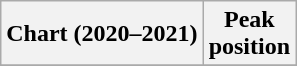<table class="wikitable plainrowheaders" style="text-align:center">
<tr>
<th scope="col">Chart (2020–2021)</th>
<th scope="col">Peak<br>position</th>
</tr>
<tr>
</tr>
</table>
